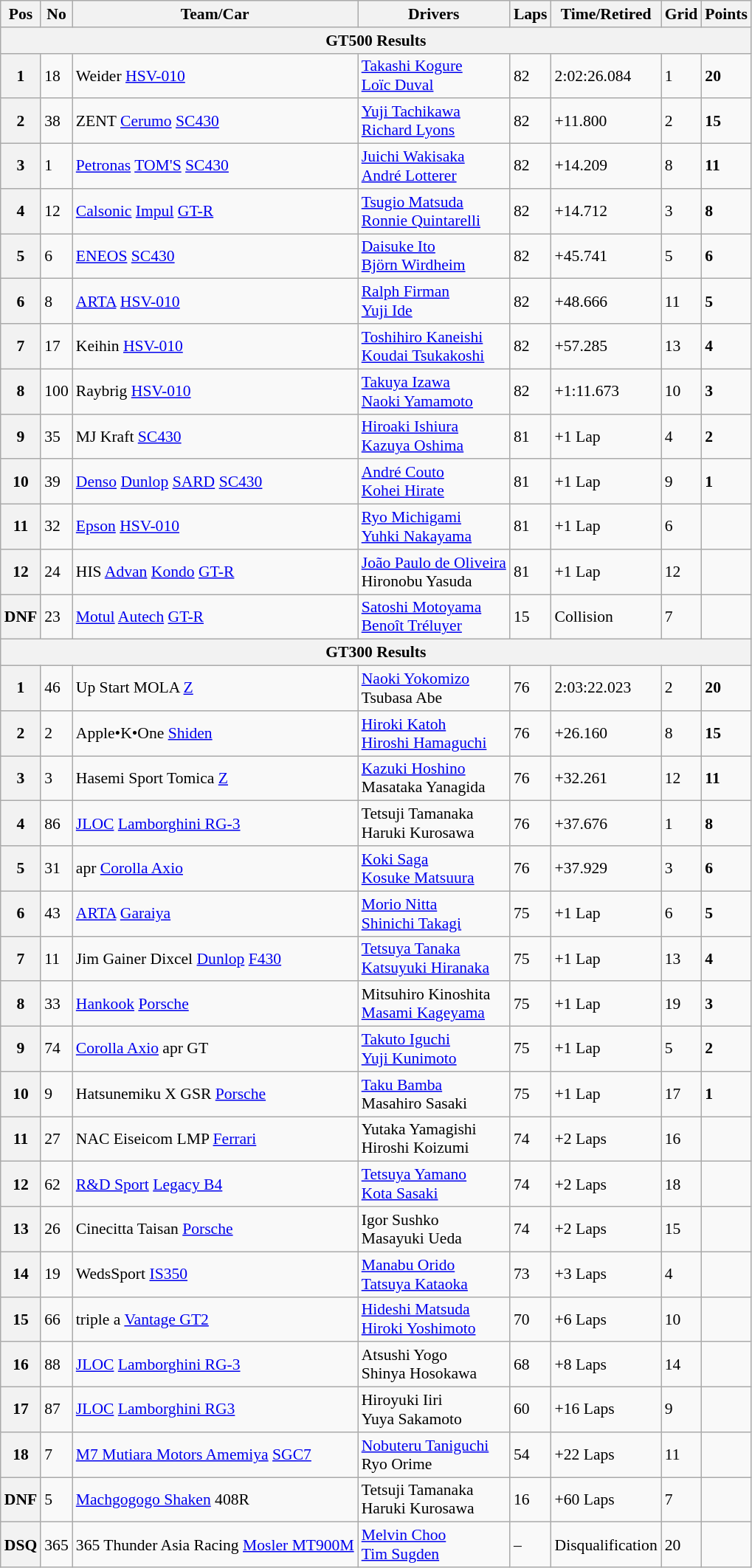<table class="wikitable" style="font-size:90%">
<tr>
<th>Pos</th>
<th>No</th>
<th>Team/Car</th>
<th>Drivers</th>
<th>Laps</th>
<th>Time/Retired</th>
<th>Grid</th>
<th>Points</th>
</tr>
<tr>
<th colspan=8><strong>GT500 Results</strong></th>
</tr>
<tr>
<th>1</th>
<td>18</td>
<td>Weider <a href='#'>HSV-010</a></td>
<td> <a href='#'>Takashi Kogure</a><br> <a href='#'>Loïc Duval</a></td>
<td>82</td>
<td>2:02:26.084</td>
<td>1</td>
<td><strong>20</strong></td>
</tr>
<tr>
<th>2</th>
<td>38</td>
<td>ZENT <a href='#'>Cerumo</a> <a href='#'>SC430</a></td>
<td> <a href='#'>Yuji Tachikawa</a><br> <a href='#'>Richard Lyons</a></td>
<td>82</td>
<td>+11.800</td>
<td>2</td>
<td><strong>15</strong></td>
</tr>
<tr>
<th>3</th>
<td>1</td>
<td><a href='#'>Petronas</a> <a href='#'>TOM'S</a> <a href='#'>SC430</a></td>
<td> <a href='#'>Juichi Wakisaka</a><br> <a href='#'>André Lotterer</a></td>
<td>82</td>
<td>+14.209</td>
<td>8</td>
<td><strong>11</strong></td>
</tr>
<tr>
<th>4</th>
<td>12</td>
<td><a href='#'>Calsonic</a> <a href='#'>Impul</a> <a href='#'>GT-R</a></td>
<td> <a href='#'>Tsugio Matsuda</a><br> <a href='#'>Ronnie Quintarelli</a></td>
<td>82</td>
<td>+14.712</td>
<td>3</td>
<td><strong>8</strong></td>
</tr>
<tr>
<th>5</th>
<td>6</td>
<td><a href='#'>ENEOS</a> <a href='#'>SC430</a></td>
<td> <a href='#'>Daisuke Ito</a><br> <a href='#'>Björn Wirdheim</a></td>
<td>82</td>
<td>+45.741</td>
<td>5</td>
<td><strong>6</strong></td>
</tr>
<tr>
<th>6</th>
<td>8</td>
<td><a href='#'>ARTA</a> <a href='#'>HSV-010</a></td>
<td> <a href='#'>Ralph Firman</a><br> <a href='#'>Yuji Ide</a></td>
<td>82</td>
<td>+48.666</td>
<td>11</td>
<td><strong>5</strong></td>
</tr>
<tr>
<th>7</th>
<td>17</td>
<td>Keihin <a href='#'>HSV-010</a></td>
<td> <a href='#'>Toshihiro Kaneishi</a><br> <a href='#'>Koudai Tsukakoshi</a></td>
<td>82</td>
<td>+57.285</td>
<td>13</td>
<td><strong>4</strong></td>
</tr>
<tr>
<th>8</th>
<td>100</td>
<td>Raybrig <a href='#'>HSV-010</a></td>
<td> <a href='#'>Takuya Izawa</a><br> <a href='#'>Naoki Yamamoto</a></td>
<td>82</td>
<td>+1:11.673</td>
<td>10</td>
<td><strong>3</strong></td>
</tr>
<tr>
<th>9</th>
<td>35</td>
<td>MJ Kraft <a href='#'>SC430</a></td>
<td> <a href='#'>Hiroaki Ishiura</a><br> <a href='#'>Kazuya Oshima</a></td>
<td>81</td>
<td>+1 Lap</td>
<td>4</td>
<td><strong>2</strong></td>
</tr>
<tr>
<th>10</th>
<td>39</td>
<td><a href='#'>Denso</a> <a href='#'>Dunlop</a> <a href='#'>SARD</a> <a href='#'>SC430</a></td>
<td> <a href='#'>André Couto</a><br> <a href='#'>Kohei Hirate</a></td>
<td>81</td>
<td>+1 Lap</td>
<td>9</td>
<td><strong>1</strong></td>
</tr>
<tr>
<th>11</th>
<td>32</td>
<td><a href='#'>Epson</a> <a href='#'>HSV-010</a></td>
<td> <a href='#'>Ryo Michigami</a><br> <a href='#'>Yuhki Nakayama</a></td>
<td>81</td>
<td>+1 Lap</td>
<td>6</td>
<td></td>
</tr>
<tr>
<th>12</th>
<td>24</td>
<td>HIS <a href='#'>Advan</a> <a href='#'>Kondo</a> <a href='#'>GT-R</a></td>
<td> <a href='#'>João Paulo de Oliveira</a><br> Hironobu Yasuda</td>
<td>81</td>
<td>+1 Lap</td>
<td>12</td>
<td></td>
</tr>
<tr>
<th>DNF</th>
<td>23</td>
<td><a href='#'>Motul</a> <a href='#'>Autech</a> <a href='#'>GT-R</a></td>
<td> <a href='#'>Satoshi Motoyama</a><br> <a href='#'>Benoît Tréluyer</a></td>
<td>15</td>
<td>Collision</td>
<td>7</td>
<td></td>
</tr>
<tr>
<th colspan=8><strong>GT300 Results</strong></th>
</tr>
<tr>
<th>1</th>
<td>46</td>
<td>Up Start MOLA <a href='#'>Z</a></td>
<td> <a href='#'>Naoki Yokomizo</a><br> Tsubasa Abe</td>
<td>76</td>
<td>2:03:22.023</td>
<td>2</td>
<td><strong>20</strong></td>
</tr>
<tr>
<th>2</th>
<td>2</td>
<td>Apple•K•One <a href='#'>Shiden</a></td>
<td> <a href='#'>Hiroki Katoh</a><br> <a href='#'>Hiroshi Hamaguchi</a></td>
<td>76</td>
<td>+26.160</td>
<td>8</td>
<td><strong>15</strong></td>
</tr>
<tr>
<th>3</th>
<td>3</td>
<td>Hasemi Sport Tomica <a href='#'>Z</a></td>
<td> <a href='#'>Kazuki Hoshino</a><br> Masataka Yanagida</td>
<td>76</td>
<td>+32.261</td>
<td>12</td>
<td><strong>11</strong></td>
</tr>
<tr>
<th>4</th>
<td>86</td>
<td><a href='#'>JLOC</a> <a href='#'>Lamborghini RG-3</a></td>
<td> Tetsuji Tamanaka<br> Haruki Kurosawa</td>
<td>76</td>
<td>+37.676</td>
<td>1</td>
<td><strong>8</strong></td>
</tr>
<tr>
<th>5</th>
<td>31</td>
<td>apr <a href='#'>Corolla Axio</a></td>
<td> <a href='#'>Koki Saga</a><br> <a href='#'>Kosuke Matsuura</a></td>
<td>76</td>
<td>+37.929</td>
<td>3</td>
<td><strong>6</strong></td>
</tr>
<tr>
<th>6</th>
<td>43</td>
<td><a href='#'>ARTA</a> <a href='#'>Garaiya</a></td>
<td> <a href='#'>Morio Nitta</a><br> <a href='#'>Shinichi Takagi</a></td>
<td>75</td>
<td>+1 Lap</td>
<td>6</td>
<td><strong>5</strong></td>
</tr>
<tr>
<th>7</th>
<td>11</td>
<td>Jim Gainer Dixcel <a href='#'>Dunlop</a> <a href='#'>F430</a></td>
<td> <a href='#'>Tetsuya Tanaka</a><br> <a href='#'>Katsuyuki Hiranaka</a></td>
<td>75</td>
<td>+1 Lap</td>
<td>13</td>
<td><strong>4</strong></td>
</tr>
<tr>
<th>8</th>
<td>33</td>
<td><a href='#'>Hankook</a> <a href='#'>Porsche</a></td>
<td> Mitsuhiro Kinoshita<br> <a href='#'>Masami Kageyama</a></td>
<td>75</td>
<td>+1 Lap</td>
<td>19</td>
<td><strong>3</strong></td>
</tr>
<tr>
<th>9</th>
<td>74</td>
<td><a href='#'>Corolla Axio</a> apr GT</td>
<td> <a href='#'>Takuto Iguchi</a><br> <a href='#'>Yuji Kunimoto</a></td>
<td>75</td>
<td>+1 Lap</td>
<td>5</td>
<td><strong>2</strong></td>
</tr>
<tr>
<th>10</th>
<td>9</td>
<td>Hatsunemiku X GSR <a href='#'>Porsche</a></td>
<td> <a href='#'>Taku Bamba</a><br> Masahiro Sasaki</td>
<td>75</td>
<td>+1 Lap</td>
<td>17</td>
<td><strong>1</strong></td>
</tr>
<tr>
<th>11</th>
<td>27</td>
<td>NAC Eiseicom LMP <a href='#'>Ferrari</a></td>
<td> Yutaka Yamagishi<br> Hiroshi Koizumi</td>
<td>74</td>
<td>+2 Laps</td>
<td>16</td>
<td></td>
</tr>
<tr>
<th>12</th>
<td>62</td>
<td><a href='#'>R&D Sport</a> <a href='#'>Legacy B4</a></td>
<td> <a href='#'>Tetsuya Yamano</a><br> <a href='#'>Kota Sasaki</a></td>
<td>74</td>
<td>+2 Laps</td>
<td>18</td>
<td></td>
</tr>
<tr>
<th>13</th>
<td>26</td>
<td>Cinecitta Taisan <a href='#'>Porsche</a></td>
<td> Igor Sushko<br> Masayuki Ueda</td>
<td>74</td>
<td>+2 Laps</td>
<td>15</td>
<td></td>
</tr>
<tr>
<th>14</th>
<td>19</td>
<td>WedsSport <a href='#'>IS350</a></td>
<td> <a href='#'>Manabu Orido</a><br> <a href='#'>Tatsuya Kataoka</a></td>
<td>73</td>
<td>+3 Laps</td>
<td>4</td>
<td></td>
</tr>
<tr>
<th>15</th>
<td>66</td>
<td>triple a <a href='#'>Vantage GT2</a></td>
<td> <a href='#'>Hideshi Matsuda</a><br> <a href='#'>Hiroki Yoshimoto</a></td>
<td>70</td>
<td>+6 Laps</td>
<td>10</td>
<td></td>
</tr>
<tr>
<th>16</th>
<td>88</td>
<td><a href='#'>JLOC</a> <a href='#'>Lamborghini RG-3</a></td>
<td> Atsushi Yogo<br> Shinya Hosokawa</td>
<td>68</td>
<td>+8 Laps</td>
<td>14</td>
<td></td>
</tr>
<tr>
<th>17</th>
<td>87</td>
<td><a href='#'>JLOC</a> <a href='#'>Lamborghini RG3</a></td>
<td> Hiroyuki Iiri<br> Yuya Sakamoto</td>
<td>60</td>
<td>+16 Laps</td>
<td>9</td>
<td></td>
</tr>
<tr>
<th>18</th>
<td>7</td>
<td><a href='#'>M7 Mutiara Motors Amemiya</a> <a href='#'>SGC7</a></td>
<td> <a href='#'>Nobuteru Taniguchi</a><br> Ryo Orime</td>
<td>54</td>
<td>+22 Laps</td>
<td>11</td>
<td></td>
</tr>
<tr>
<th>DNF</th>
<td>5</td>
<td><a href='#'>Machgogogo Shaken</a> 408R</td>
<td> Tetsuji Tamanaka<br> Haruki Kurosawa</td>
<td>16</td>
<td>+60 Laps</td>
<td>7</td>
<td></td>
</tr>
<tr>
<th>DSQ</th>
<td>365</td>
<td>365 Thunder Asia Racing <a href='#'>Mosler MT900M</a></td>
<td> <a href='#'>Melvin Choo</a><br> <a href='#'>Tim Sugden</a></td>
<td>–</td>
<td>Disqualification</td>
<td>20</td>
<td></td>
</tr>
</table>
